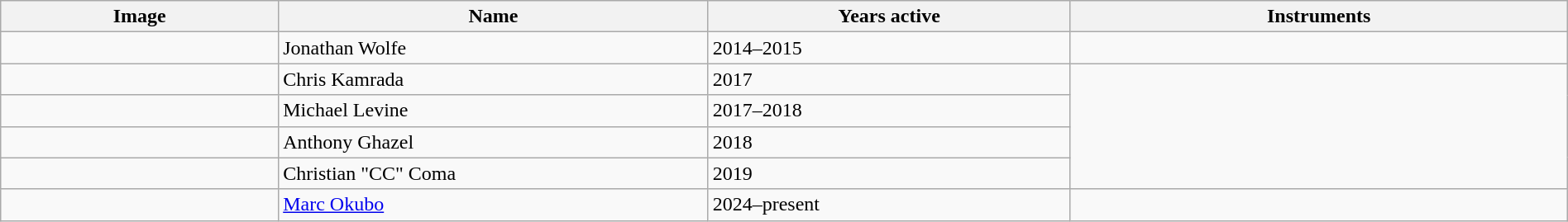<table class="wikitable" border="1" width=100%>
<tr>
<th width="75">Image</th>
<th width="120">Name</th>
<th width="100">Years active</th>
<th width="140">Instruments</th>
</tr>
<tr>
<td></td>
<td>Jonathan Wolfe</td>
<td>2014–2015</td>
<td></td>
</tr>
<tr>
<td></td>
<td>Chris Kamrada</td>
<td>2017</td>
<td rowspan="4"></td>
</tr>
<tr>
<td></td>
<td>Michael Levine</td>
<td>2017–2018</td>
</tr>
<tr>
<td></td>
<td>Anthony Ghazel</td>
<td>2018</td>
</tr>
<tr>
<td></td>
<td>Christian "CC" Coma</td>
<td>2019</td>
</tr>
<tr>
<td></td>
<td><a href='#'>Marc Okubo</a></td>
<td>2024–present</td>
<td></td>
</tr>
</table>
